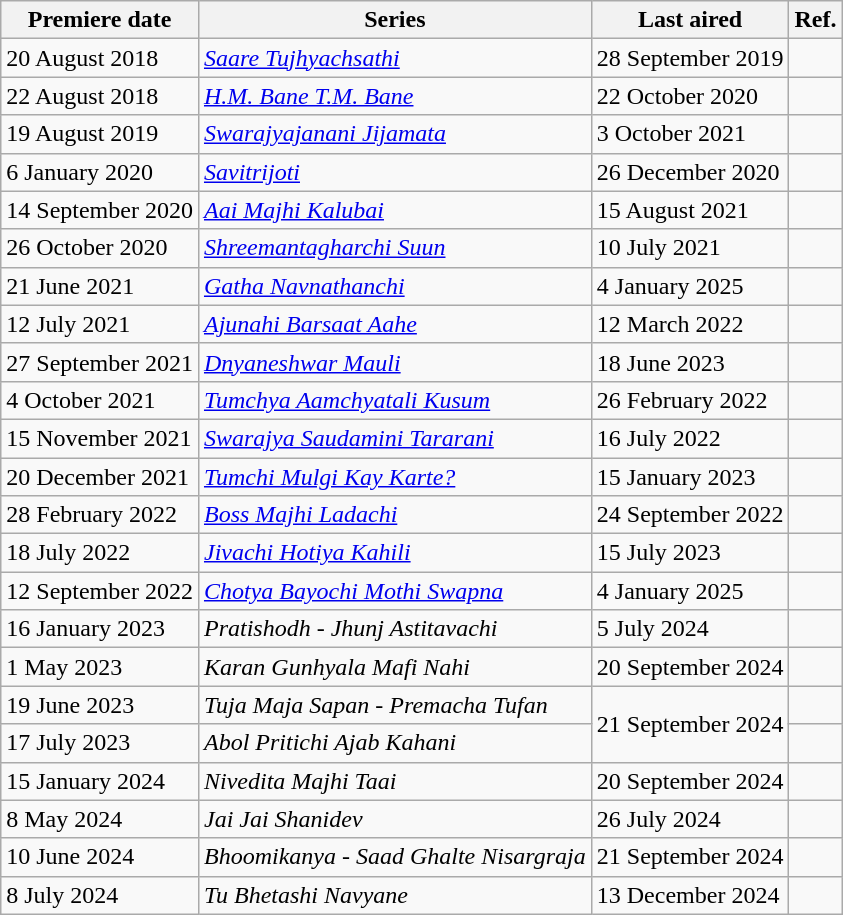<table class="wikitable sortable">
<tr>
<th>Premiere date</th>
<th>Series</th>
<th>Last aired</th>
<th>Ref.</th>
</tr>
<tr>
<td>20 August 2018</td>
<td><em><a href='#'>Saare Tujhyachsathi</a></em></td>
<td>28 September 2019</td>
<td></td>
</tr>
<tr>
<td>22 August 2018</td>
<td><em><a href='#'>H.M. Bane T.M. Bane</a></em></td>
<td>22 October 2020</td>
<td></td>
</tr>
<tr>
<td>19 August 2019</td>
<td><em><a href='#'>Swarajyajanani Jijamata</a></em></td>
<td>3 October 2021</td>
<td></td>
</tr>
<tr>
<td>6 January 2020</td>
<td><em><a href='#'>Savitrijoti</a></em></td>
<td>26 December 2020</td>
<td></td>
</tr>
<tr>
<td>14 September 2020</td>
<td><em><a href='#'>Aai Majhi Kalubai</a></em></td>
<td>15 August 2021</td>
<td></td>
</tr>
<tr>
<td>26 October 2020</td>
<td><em><a href='#'>Shreemantagharchi Suun</a></em></td>
<td>10 July 2021</td>
<td></td>
</tr>
<tr>
<td>21 June 2021</td>
<td><em><a href='#'>Gatha Navnathanchi</a></em></td>
<td>4 January 2025</td>
<td></td>
</tr>
<tr>
<td>12 July 2021</td>
<td><em><a href='#'>Ajunahi Barsaat Aahe</a></em></td>
<td>12 March 2022</td>
<td></td>
</tr>
<tr>
<td>27 September 2021</td>
<td><em><a href='#'>Dnyaneshwar Mauli</a></em></td>
<td>18 June 2023</td>
<td></td>
</tr>
<tr>
<td>4 October 2021</td>
<td><em><a href='#'>Tumchya Aamchyatali Kusum</a></em></td>
<td>26 February 2022</td>
<td></td>
</tr>
<tr>
<td>15 November 2021</td>
<td><em><a href='#'>Swarajya Saudamini Tararani</a></em></td>
<td>16 July 2022</td>
<td></td>
</tr>
<tr>
<td>20 December 2021</td>
<td><em><a href='#'>Tumchi Mulgi Kay Karte?</a></em></td>
<td>15 January 2023</td>
<td></td>
</tr>
<tr>
<td>28 February 2022</td>
<td><em><a href='#'>Boss Majhi Ladachi</a></em></td>
<td>24 September 2022</td>
<td></td>
</tr>
<tr>
<td>18 July 2022</td>
<td><em><a href='#'>Jivachi Hotiya Kahili</a></em></td>
<td>15 July 2023</td>
<td></td>
</tr>
<tr>
<td>12 September 2022</td>
<td><em><a href='#'>Chotya Bayochi Mothi Swapna</a></em></td>
<td>4 January 2025</td>
<td></td>
</tr>
<tr>
<td>16 January 2023</td>
<td><em>Pratishodh - Jhunj Astitavachi</em></td>
<td>5 July 2024</td>
<td></td>
</tr>
<tr>
<td>1 May 2023</td>
<td><em>Karan Gunhyala Mafi Nahi</em></td>
<td>20 September 2024</td>
<td></td>
</tr>
<tr>
<td>19 June 2023</td>
<td><em>Tuja Maja Sapan - Premacha Tufan</em></td>
<td rowspan="2">21 September 2024</td>
<td></td>
</tr>
<tr>
<td>17 July 2023</td>
<td><em>Abol Pritichi Ajab Kahani</em></td>
<td></td>
</tr>
<tr>
<td>15 January 2024</td>
<td><em>Nivedita Majhi Taai</em></td>
<td>20 September 2024</td>
<td></td>
</tr>
<tr>
<td>8 May 2024</td>
<td><em>Jai Jai Shanidev</em></td>
<td>26 July 2024</td>
<td></td>
</tr>
<tr>
<td>10 June 2024</td>
<td><em>Bhoomikanya - Saad Ghalte Nisargraja</em></td>
<td>21 September 2024</td>
<td></td>
</tr>
<tr>
<td>8 July 2024</td>
<td><em>Tu Bhetashi Navyane</em></td>
<td>13 December 2024</td>
<td></td>
</tr>
</table>
